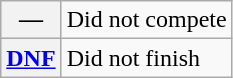<table class="wikitable">
<tr>
<th scope="row">—</th>
<td>Did not compete</td>
</tr>
<tr>
<th scope="row"><a href='#'>DNF</a></th>
<td>Did not finish</td>
</tr>
</table>
